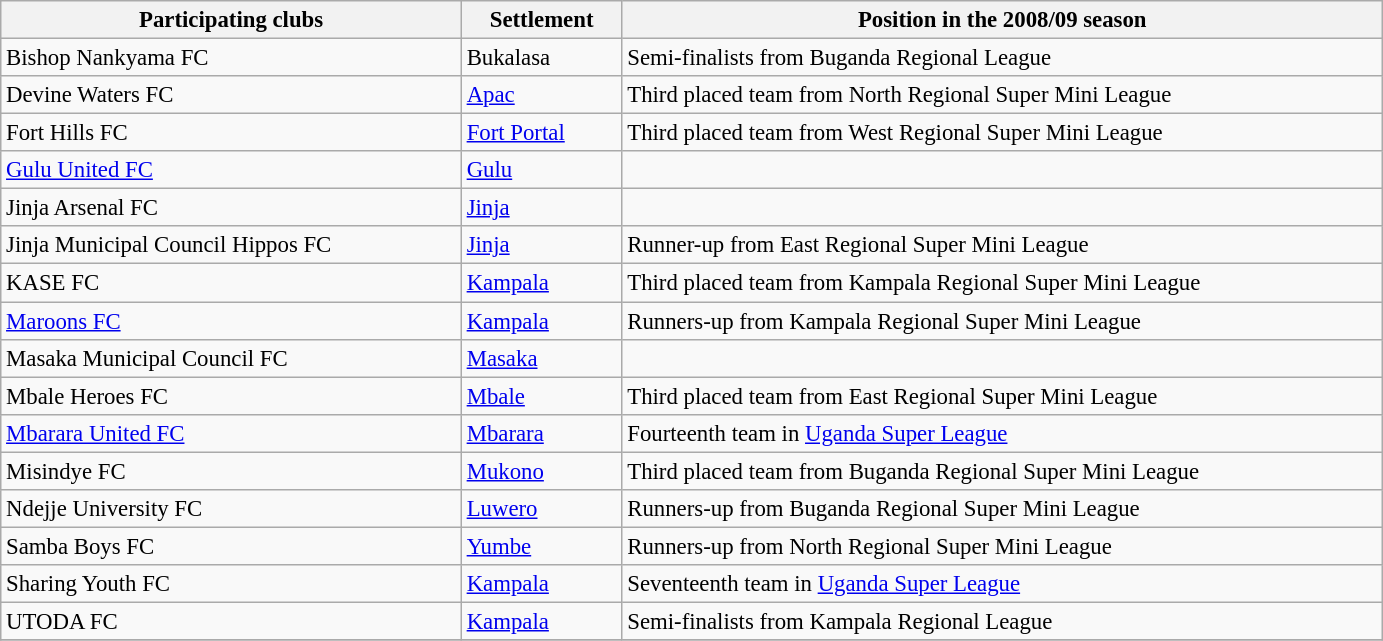<table class="wikitable" style="font-size:95%">
<tr>
<th width="300px">Participating clubs</th>
<th width="100px">Settlement</th>
<th width="500px">Position in the 2008/09 season</th>
</tr>
<tr>
<td>Bishop Nankyama FC</td>
<td>Bukalasa</td>
<td>Semi-finalists from Buganda Regional League</td>
</tr>
<tr>
<td>Devine Waters FC</td>
<td><a href='#'>Apac</a></td>
<td>Third placed team from North Regional Super Mini League</td>
</tr>
<tr>
<td>Fort Hills FC</td>
<td><a href='#'>Fort Portal</a></td>
<td>Third placed team from West Regional Super Mini League</td>
</tr>
<tr>
<td><a href='#'>Gulu United FC</a></td>
<td><a href='#'>Gulu</a></td>
<td></td>
</tr>
<tr>
<td>Jinja Arsenal FC</td>
<td><a href='#'>Jinja</a></td>
<td></td>
</tr>
<tr>
<td>Jinja Municipal Council Hippos FC</td>
<td><a href='#'>Jinja</a></td>
<td>Runner-up from East Regional Super Mini League</td>
</tr>
<tr>
<td>KASE FC</td>
<td><a href='#'>Kampala</a></td>
<td>Third placed team from Kampala Regional Super Mini League</td>
</tr>
<tr>
<td><a href='#'>Maroons FC</a></td>
<td><a href='#'>Kampala</a></td>
<td>Runners-up from Kampala Regional Super Mini League</td>
</tr>
<tr>
<td>Masaka Municipal Council FC</td>
<td><a href='#'>Masaka</a></td>
<td></td>
</tr>
<tr>
<td>Mbale Heroes FC</td>
<td><a href='#'>Mbale</a></td>
<td>Third placed team from East Regional Super Mini League</td>
</tr>
<tr>
<td><a href='#'>Mbarara United FC</a></td>
<td><a href='#'>Mbarara</a></td>
<td>Fourteenth team in <a href='#'>Uganda Super League</a></td>
</tr>
<tr>
<td>Misindye FC</td>
<td><a href='#'>Mukono</a></td>
<td>Third placed team from Buganda Regional Super Mini League</td>
</tr>
<tr>
<td>Ndejje University FC</td>
<td><a href='#'>Luwero</a></td>
<td>Runners-up from Buganda Regional Super Mini League</td>
</tr>
<tr>
<td>Samba Boys FC</td>
<td><a href='#'>Yumbe</a></td>
<td>Runners-up from North Regional Super Mini League</td>
</tr>
<tr>
<td>Sharing Youth FC</td>
<td><a href='#'>Kampala</a></td>
<td>Seventeenth team in <a href='#'>Uganda Super League</a></td>
</tr>
<tr>
<td>UTODA FC</td>
<td><a href='#'>Kampala</a></td>
<td>Semi-finalists from Kampala Regional League</td>
</tr>
<tr>
</tr>
</table>
